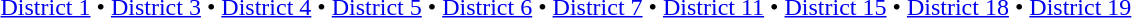<table id=toc class=toc summary=Contents>
<tr>
<td align=center><br><a href='#'>District 1</a> • <a href='#'>District 3</a> • <a href='#'>District 4</a> • <a href='#'>District 5</a> • <a href='#'>District 6</a> • <a href='#'>District 7</a> • <a href='#'>District 11</a> • <a href='#'>District 15</a> • <a href='#'>District 18</a> • <a href='#'>District 19</a> </td>
</tr>
</table>
